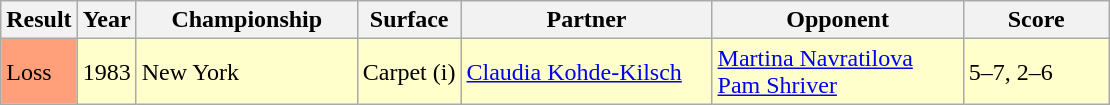<table class="sortable wikitable">
<tr>
<th>Result</th>
<th>Year</th>
<th style="width:140px">Championship</th>
<th>Surface</th>
<th style="width:160px">Partner</th>
<th style="width:160px">Opponent</th>
<th style="width:90px" class="unsortable">Score</th>
</tr>
<tr bgcolor=ffffcc>
<td style="background:#ffa07a;">Loss</td>
<td>1983</td>
<td>New York</td>
<td>Carpet (i)</td>
<td> <a href='#'>Claudia Kohde-Kilsch</a></td>
<td> <a href='#'>Martina Navratilova</a> <br>  <a href='#'>Pam Shriver</a></td>
<td>5–7, 2–6</td>
</tr>
</table>
